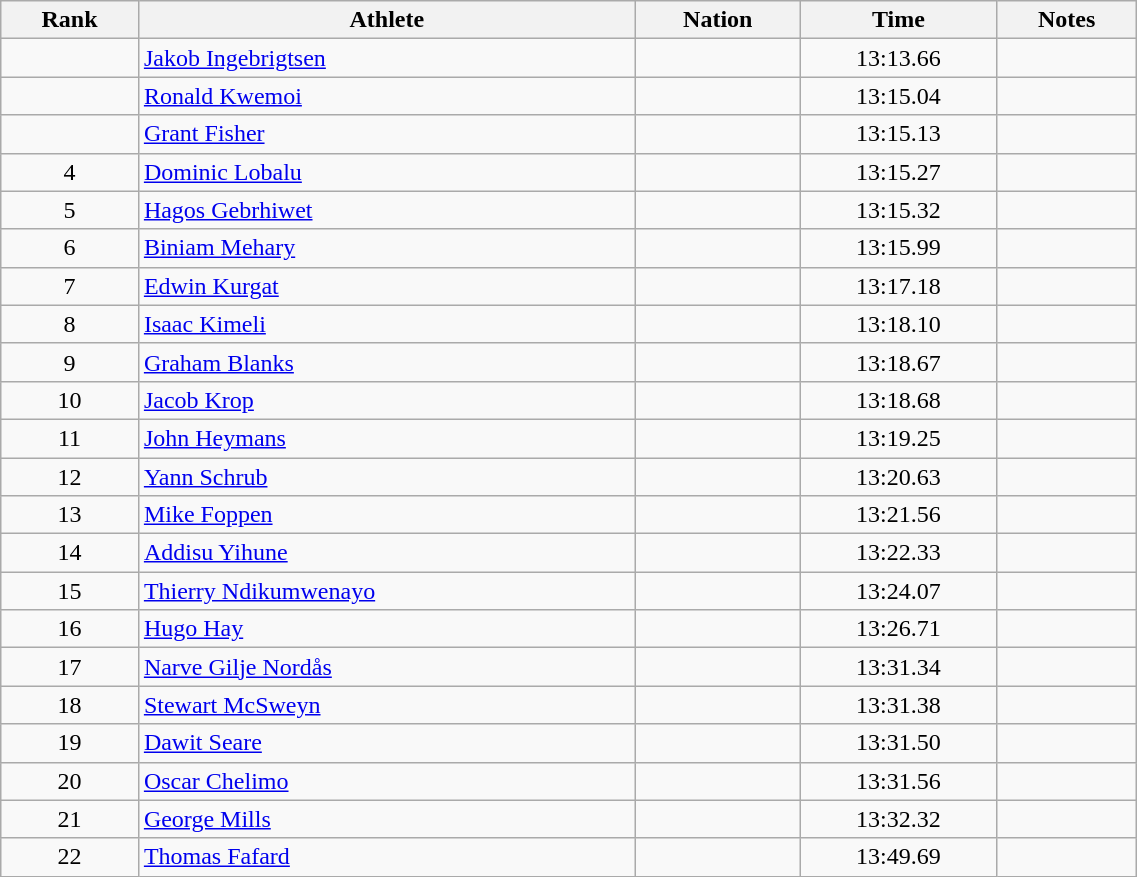<table class="wikitable sortable" style="text-align:center;width: 60%;">
<tr>
<th>Rank</th>
<th>Athlete</th>
<th>Nation</th>
<th>Time</th>
<th>Notes</th>
</tr>
<tr>
<td></td>
<td align=left><a href='#'>Jakob Ingebrigtsen</a></td>
<td align=left></td>
<td>13:13.66</td>
<td></td>
</tr>
<tr>
<td></td>
<td align=left><a href='#'>Ronald Kwemoi</a></td>
<td align=left></td>
<td>13:15.04</td>
<td></td>
</tr>
<tr>
<td></td>
<td align=left><a href='#'>Grant Fisher</a></td>
<td align=left></td>
<td>13:15.13</td>
<td></td>
</tr>
<tr>
<td>4</td>
<td align=left><a href='#'>Dominic Lobalu</a></td>
<td align=left></td>
<td>13:15.27</td>
<td></td>
</tr>
<tr>
<td>5</td>
<td align=left><a href='#'>Hagos Gebrhiwet</a></td>
<td align=left></td>
<td>13:15.32</td>
<td></td>
</tr>
<tr>
<td>6</td>
<td align=left><a href='#'>Biniam Mehary</a></td>
<td align=left></td>
<td>13:15.99</td>
<td></td>
</tr>
<tr>
<td>7</td>
<td align=left><a href='#'>Edwin Kurgat</a></td>
<td align=left></td>
<td>13:17.18</td>
<td></td>
</tr>
<tr>
<td>8</td>
<td align=left><a href='#'>Isaac Kimeli</a></td>
<td align=left></td>
<td>13:18.10</td>
<td></td>
</tr>
<tr>
<td>9</td>
<td align=left><a href='#'>Graham Blanks</a></td>
<td align=left></td>
<td>13:18.67</td>
<td></td>
</tr>
<tr>
<td>10</td>
<td align=left><a href='#'>Jacob Krop</a></td>
<td align=left></td>
<td>13:18.68</td>
<td></td>
</tr>
<tr>
<td>11</td>
<td align=left><a href='#'>John Heymans</a></td>
<td align=left></td>
<td>13:19.25</td>
<td></td>
</tr>
<tr>
<td>12</td>
<td align=left><a href='#'>Yann Schrub</a></td>
<td align=left></td>
<td>13:20.63</td>
<td></td>
</tr>
<tr>
<td>13</td>
<td align=left><a href='#'>Mike Foppen</a></td>
<td align=left></td>
<td>13:21.56</td>
<td></td>
</tr>
<tr>
<td>14</td>
<td align=left><a href='#'>Addisu Yihune</a></td>
<td align=left></td>
<td>13:22.33</td>
<td></td>
</tr>
<tr>
<td>15</td>
<td align=left><a href='#'>Thierry Ndikumwenayo</a></td>
<td align=left></td>
<td>13:24.07</td>
<td></td>
</tr>
<tr>
<td>16</td>
<td align=left><a href='#'>Hugo Hay</a></td>
<td align=left></td>
<td>13:26.71</td>
<td></td>
</tr>
<tr>
<td>17</td>
<td align=left><a href='#'>Narve Gilje Nordås</a></td>
<td align=left></td>
<td>13:31.34</td>
<td></td>
</tr>
<tr>
<td>18</td>
<td align=left><a href='#'>Stewart McSweyn</a></td>
<td align=left></td>
<td>13:31.38</td>
<td></td>
</tr>
<tr>
<td>19</td>
<td align=left><a href='#'>Dawit Seare</a></td>
<td align=left></td>
<td>13:31.50</td>
<td></td>
</tr>
<tr>
<td>20</td>
<td align=left><a href='#'>Oscar Chelimo</a></td>
<td align=left></td>
<td>13:31.56</td>
<td></td>
</tr>
<tr>
<td>21</td>
<td align=left><a href='#'>George Mills</a></td>
<td align=left></td>
<td>13:32.32</td>
<td></td>
</tr>
<tr>
<td>22</td>
<td align=left><a href='#'>Thomas Fafard</a></td>
<td align=left></td>
<td>13:49.69</td>
<td></td>
</tr>
</table>
